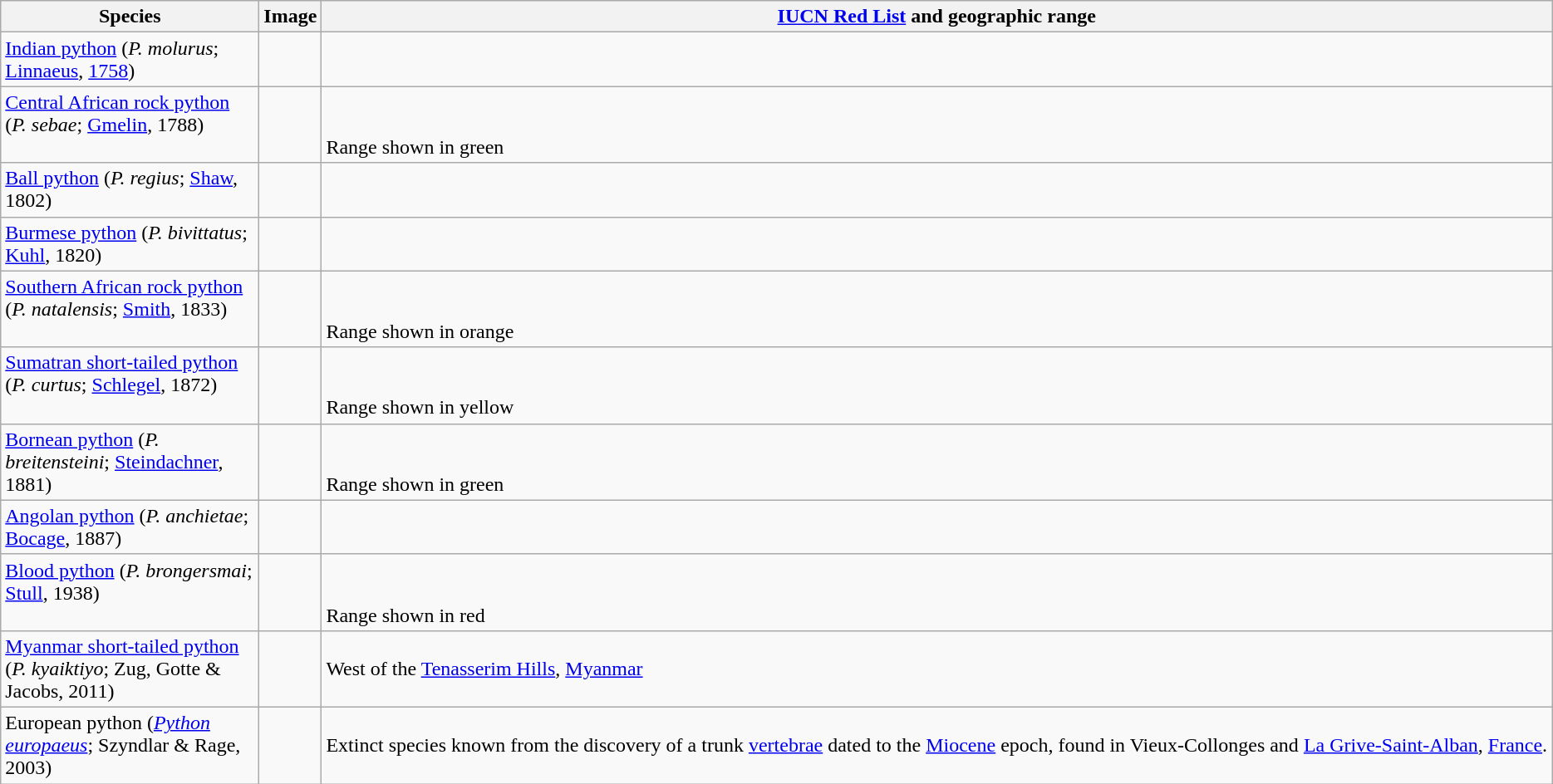<table class="wikitable">
<tr>
<th style="width: 200px;">Species</th>
<th>Image</th>
<th><a href='#'>IUCN Red List</a> and geographic range</th>
</tr>
<tr style="vertical-align: top;">
<td><a href='#'>Indian python</a> (<em>P. molurus</em>; <a href='#'>Linnaeus</a>, <a href='#'>1758</a>)</td>
<td></td>
<td><a href='#'></a><br></td>
</tr>
<tr style="vertical-align: top;">
<td><a href='#'>Central African rock python</a> (<em>P. sebae</em>; <a href='#'>Gmelin</a>, 1788)</td>
<td></td>
<td><a href='#'></a><br><br>Range shown in green</td>
</tr>
<tr style="vertical-align: top;">
<td><a href='#'>Ball python</a> (<em>P. regius</em>; <a href='#'>Shaw</a>, 1802)</td>
<td></td>
<td><a href='#'></a><br></td>
</tr>
<tr style="vertical-align: top;">
<td><a href='#'>Burmese python</a> (<em>P. bivittatus</em>; <a href='#'>Kuhl</a>, 1820)</td>
<td></td>
<td><a href='#'></a><br></td>
</tr>
<tr style="vertical-align: top;">
<td><a href='#'>Southern African rock python</a> (<em>P. natalensis</em>; <a href='#'>Smith</a>, 1833)</td>
<td></td>
<td><a href='#'></a><br><br>Range shown in orange</td>
</tr>
<tr style="vertical-align: top;">
<td><a href='#'>Sumatran short-tailed python</a> (<em>P. curtus</em>; <a href='#'>Schlegel</a>, 1872)</td>
<td></td>
<td><a href='#'></a><br><br>Range shown in yellow</td>
</tr>
<tr style="vertical-align: top;">
<td><a href='#'>Bornean python</a> (<em>P. breitensteini</em>; <a href='#'>Steindachner</a>, 1881)</td>
<td></td>
<td><a href='#'></a><br><br>Range shown in green</td>
</tr>
<tr style="vertical-align: top;">
<td><a href='#'>Angolan python</a> (<em>P. anchietae</em>; <a href='#'>Bocage</a>, 1887)</td>
<td></td>
<td><a href='#'></a><br></td>
</tr>
<tr style="vertical-align: top;">
<td><a href='#'>Blood python</a> (<em>P. brongersmai</em>; <a href='#'>Stull</a>, 1938) </td>
<td></td>
<td><a href='#'></a><br><br>Range shown in red</td>
</tr>
<tr style="vertical-align: top;">
<td><a href='#'>Myanmar short-tailed python</a> (<em>P. kyaiktiyo</em>; Zug, Gotte & Jacobs, 2011)</td>
<td></td>
<td><a href='#'></a><br>West of the <a href='#'>Tenasserim Hills</a>, <a href='#'>Myanmar</a></td>
</tr>
<tr style="vertical-align: top;">
<td> European python (<em><a href='#'>Python europaeus</a></em>; Szyndlar & Rage, 2003)</td>
<td></td>
<td><a href='#'></a><br>Extinct species known from the discovery of a trunk <a href='#'>vertebrae</a> dated to the <a href='#'>Miocene</a> epoch, found in Vieux-Collonges and <a href='#'>La Grive-Saint-Alban</a>, <a href='#'>France</a>.</td>
</tr>
</table>
